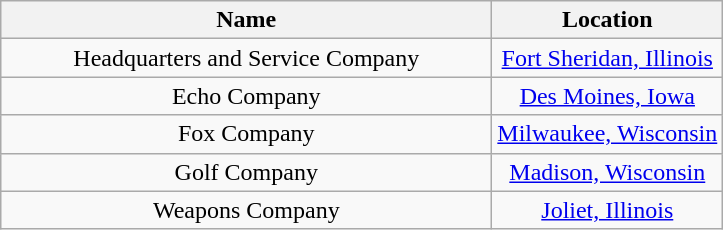<table class="wikitable" style="text-align: center;">
<tr>
<th style="width:20em">Name</th>
<th>Location</th>
</tr>
<tr>
<td align="center">Headquarters and Service Company</td>
<td><a href='#'>Fort Sheridan, Illinois</a></td>
</tr>
<tr>
<td align="center">Echo Company</td>
<td><a href='#'>Des Moines, Iowa</a></td>
</tr>
<tr>
<td align="center">Fox Company</td>
<td><a href='#'>Milwaukee, Wisconsin</a></td>
</tr>
<tr>
<td align="center">Golf Company</td>
<td><a href='#'>Madison, Wisconsin</a></td>
</tr>
<tr>
<td align="center">Weapons Company</td>
<td><a href='#'>Joliet, Illinois</a></td>
</tr>
</table>
